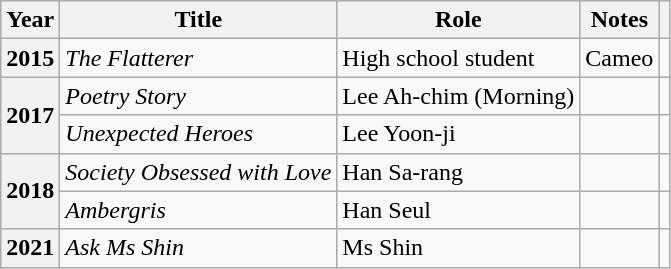<table class="wikitable plainrowheaders">
<tr>
<th scope="col">Year</th>
<th scope="col">Title</th>
<th scope="col">Role</th>
<th scope="col">Notes</th>
<th scope="col" class="unsortable"></th>
</tr>
<tr>
<th scope="row">2015</th>
<td><em>The Flatterer</em></td>
<td>High school student</td>
<td>Cameo</td>
<td></td>
</tr>
<tr>
<th scope="row" rowspan="2">2017</th>
<td><em>Poetry Story</em></td>
<td>Lee Ah-chim (Morning)</td>
<td></td>
<td align="center"></td>
</tr>
<tr>
<td><em>Unexpected Heroes</em></td>
<td>Lee Yoon-ji</td>
<td></td>
<td align="center"></td>
</tr>
<tr>
<th scope="row" rowspan="2">2018</th>
<td><em>Society Obsessed with Love</em></td>
<td>Han Sa-rang</td>
<td></td>
<td align="center"></td>
</tr>
<tr>
<td><em>Ambergris</em></td>
<td>Han Seul</td>
<td></td>
<td align="center"></td>
</tr>
<tr>
<th scope="row" rowspan="1">2021</th>
<td><em>Ask Ms Shin</em></td>
<td>Ms Shin</td>
<td></td>
<td></td>
</tr>
</table>
